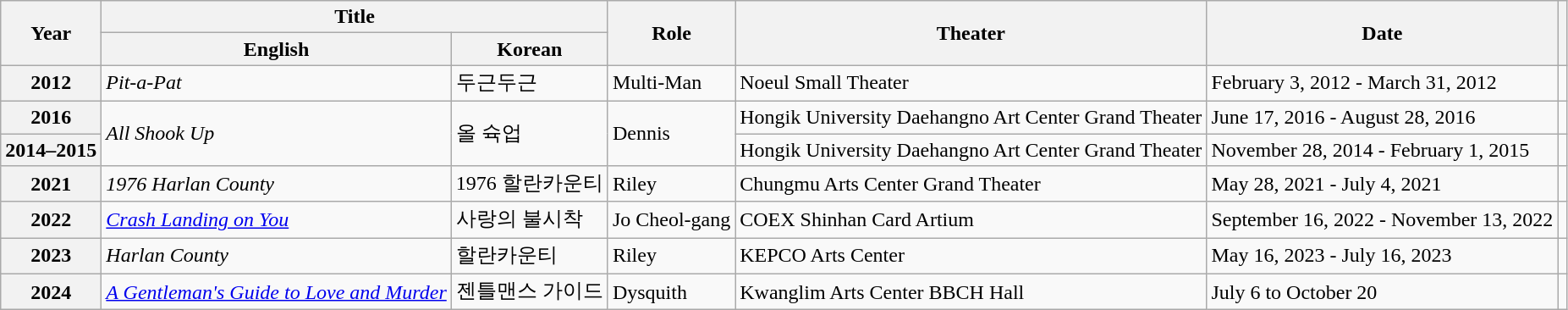<table class="wikitable sortable plainrowheaders">
<tr>
<th rowspan="2" scope="col">Year</th>
<th colspan="2" scope="col">Title</th>
<th rowspan="2" scope="col">Role</th>
<th rowspan="2" scope="col">Theater</th>
<th rowspan="2" scope="col" class="sortable">Date</th>
<th rowspan="2" scope="col" class="unsortable"></th>
</tr>
<tr>
<th>English</th>
<th>Korean</th>
</tr>
<tr>
<th scope="row">2012</th>
<td><em>Pit-a-Pat</em></td>
<td>두근두근</td>
<td>Multi-Man</td>
<td>Noeul Small Theater</td>
<td>February 3, 2012 - March 31, 2012</td>
<td></td>
</tr>
<tr>
<th scope="row">2016</th>
<td rowspan="2"><em>All Shook Up</em></td>
<td rowspan="2">올 슉업</td>
<td rowspan="2">Dennis</td>
<td>Hongik University Daehangno Art Center Grand Theater</td>
<td>June 17, 2016 - August 28, 2016</td>
<td></td>
</tr>
<tr>
<th scope="row">2014–2015</th>
<td>Hongik University Daehangno Art Center Grand Theater</td>
<td>November 28, 2014 - February 1, 2015</td>
<td></td>
</tr>
<tr>
<th scope="row">2021</th>
<td><em>1976 Harlan County</em></td>
<td>1976 할란카운티</td>
<td>Riley</td>
<td>Chungmu Arts Center Grand Theater</td>
<td>May 28, 2021 - July 4, 2021</td>
<td></td>
</tr>
<tr>
<th scope="row">2022</th>
<td><em><a href='#'>Crash Landing on You</a></em></td>
<td>사랑의 불시착</td>
<td>Jo Cheol-gang</td>
<td>COEX Shinhan Card Artium</td>
<td>September 16, 2022 - November 13, 2022</td>
<td></td>
</tr>
<tr>
<th scope="row">2023</th>
<td><em>Harlan County</em></td>
<td>할란카운티</td>
<td>Riley</td>
<td>KEPCO Arts Center</td>
<td>May 16, 2023 - July 16, 2023</td>
<td></td>
</tr>
<tr>
<th scope="row">2024</th>
<td><em><a href='#'>A Gentleman's Guide to Love and Murder</a></em></td>
<td>젠틀맨스 가이드</td>
<td>Dysquith</td>
<td>Kwanglim Arts Center BBCH Hall</td>
<td>July 6 to October 20</td>
<td></td>
</tr>
</table>
